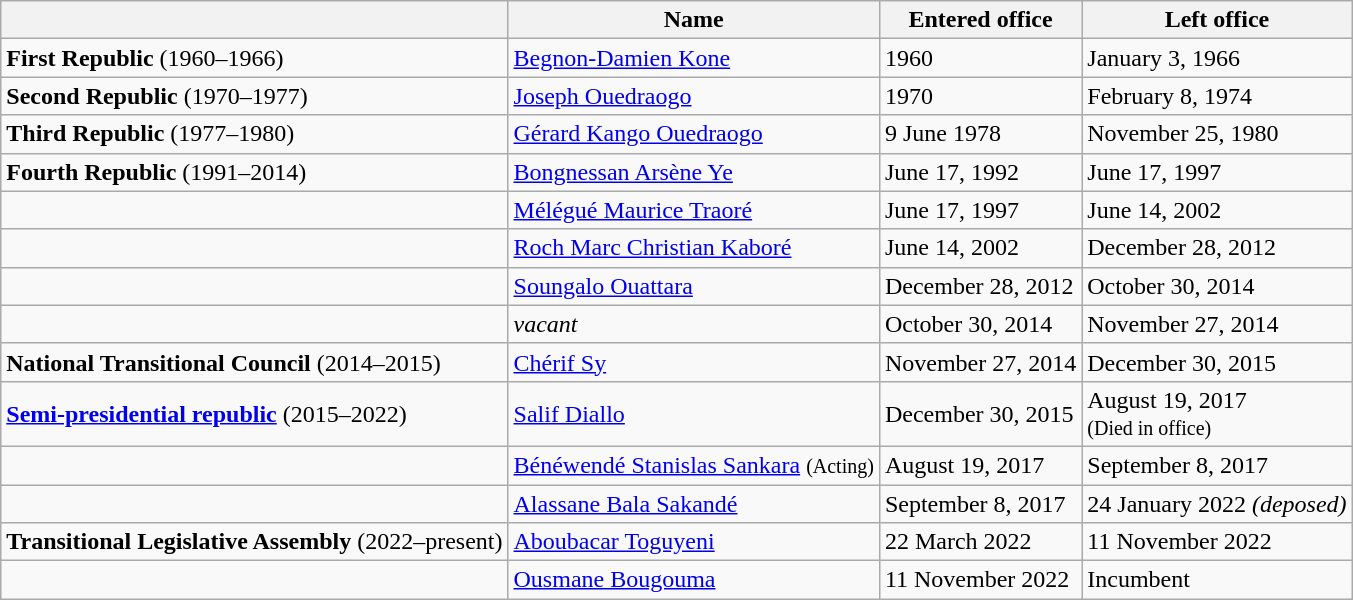<table class="wikitable">
<tr>
<th></th>
<th>Name</th>
<th>Entered office</th>
<th>Left office</th>
</tr>
<tr>
<td><strong>First Republic</strong> (1960–1966)</td>
<td><a href='#'>Begnon-Damien Kone</a></td>
<td>1960</td>
<td>January 3, 1966</td>
</tr>
<tr>
<td><strong>Second Republic</strong> (1970–1977)</td>
<td><a href='#'>Joseph Ouedraogo</a></td>
<td>1970</td>
<td>February 8, 1974</td>
</tr>
<tr>
<td><strong>Third Republic</strong> (1977–1980)</td>
<td><a href='#'>Gérard Kango Ouedraogo</a></td>
<td>9 June 1978</td>
<td>November 25, 1980</td>
</tr>
<tr>
<td><strong>Fourth Republic</strong> (1991–2014)</td>
<td><a href='#'>Bongnessan Arsène Ye</a></td>
<td>June 17, 1992</td>
<td>June 17, 1997</td>
</tr>
<tr>
<td></td>
<td><a href='#'>Mélégué Maurice Traoré</a></td>
<td>June 17, 1997</td>
<td>June 14, 2002</td>
</tr>
<tr>
<td></td>
<td><a href='#'>Roch Marc Christian Kaboré</a></td>
<td>June 14, 2002</td>
<td>December 28, 2012</td>
</tr>
<tr>
<td></td>
<td><a href='#'>Soungalo Ouattara</a></td>
<td>December 28, 2012</td>
<td>October 30, 2014</td>
</tr>
<tr>
<td></td>
<td><em>vacant</em></td>
<td>October 30, 2014</td>
<td>November 27, 2014</td>
</tr>
<tr>
<td><strong>National Transitional Council</strong> (2014–2015)</td>
<td><a href='#'>Chérif Sy</a></td>
<td>November 27, 2014</td>
<td>December 30, 2015</td>
</tr>
<tr>
<td><strong><a href='#'>Semi-presidential republic</a></strong> (2015–2022)</td>
<td><a href='#'>Salif Diallo</a></td>
<td>December 30, 2015</td>
<td>August 19, 2017<br><small>(Died in office)</small></td>
</tr>
<tr>
<td></td>
<td><a href='#'>Bénéwendé Stanislas Sankara</a> <small>(Acting)</small></td>
<td>August 19, 2017</td>
<td>September 8, 2017</td>
</tr>
<tr>
<td></td>
<td><a href='#'>Alassane Bala Sakandé</a></td>
<td>September 8, 2017</td>
<td>24 January 2022 <em>(deposed)</em></td>
</tr>
<tr>
<td><strong>Transitional Legislative Assembly</strong> (2022–present)</td>
<td><a href='#'>Aboubacar Toguyeni</a></td>
<td>22 March 2022</td>
<td>11 November 2022</td>
</tr>
<tr>
<td></td>
<td><a href='#'>Ousmane Bougouma</a></td>
<td>11 November 2022</td>
<td>Incumbent</td>
</tr>
</table>
